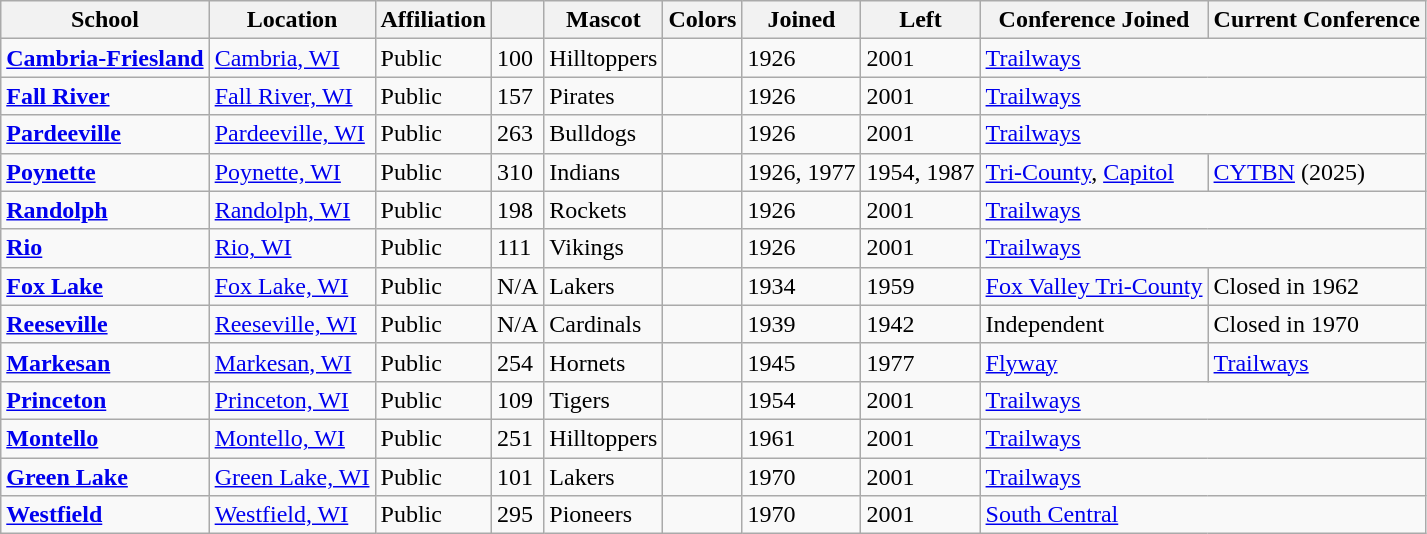<table class="wikitable sortable">
<tr>
<th>School</th>
<th>Location</th>
<th>Affiliation</th>
<th></th>
<th>Mascot</th>
<th>Colors</th>
<th>Joined</th>
<th>Left</th>
<th>Conference Joined</th>
<th>Current Conference</th>
</tr>
<tr>
<td><a href='#'><strong>Cambria-Friesland</strong></a></td>
<td><a href='#'>Cambria, WI</a></td>
<td>Public</td>
<td>100</td>
<td>Hilltoppers</td>
<td> </td>
<td>1926</td>
<td>2001</td>
<td colspan="2"><a href='#'>Trailways</a></td>
</tr>
<tr>
<td><a href='#'><strong>Fall River</strong></a></td>
<td><a href='#'>Fall River, WI</a></td>
<td>Public</td>
<td>157</td>
<td>Pirates</td>
<td> </td>
<td>1926</td>
<td>2001</td>
<td colspan="2"><a href='#'>Trailways</a></td>
</tr>
<tr>
<td><a href='#'><strong>Pardeeville</strong></a></td>
<td><a href='#'>Pardeeville, WI</a></td>
<td>Public</td>
<td>263</td>
<td>Bulldogs</td>
<td> </td>
<td>1926</td>
<td>2001</td>
<td colspan="2"><a href='#'>Trailways</a></td>
</tr>
<tr>
<td><a href='#'><strong>Poynette</strong></a></td>
<td><a href='#'>Poynette, WI</a></td>
<td>Public</td>
<td>310</td>
<td>Indians</td>
<td> </td>
<td>1926, 1977</td>
<td>1954, 1987</td>
<td><a href='#'>Tri-County</a>, <a href='#'>Capitol</a></td>
<td><a href='#'>CYTBN</a> (2025)</td>
</tr>
<tr>
<td><a href='#'><strong>Randolph</strong></a></td>
<td><a href='#'>Randolph, WI</a></td>
<td>Public</td>
<td>198</td>
<td>Rockets</td>
<td> </td>
<td>1926</td>
<td>2001</td>
<td colspan="2"><a href='#'>Trailways</a></td>
</tr>
<tr>
<td><a href='#'><strong>Rio</strong></a></td>
<td><a href='#'>Rio, WI</a></td>
<td>Public</td>
<td>111</td>
<td>Vikings</td>
<td> </td>
<td>1926</td>
<td>2001</td>
<td colspan="2"><a href='#'>Trailways</a></td>
</tr>
<tr>
<td><a href='#'><strong>Fox Lake</strong></a></td>
<td><a href='#'>Fox Lake, WI</a></td>
<td>Public</td>
<td>N/A</td>
<td>Lakers</td>
<td> </td>
<td>1934</td>
<td>1959</td>
<td><a href='#'>Fox Valley Tri-County</a></td>
<td>Closed in 1962</td>
</tr>
<tr>
<td><a href='#'><strong>Reeseville</strong></a></td>
<td><a href='#'>Reeseville, WI</a></td>
<td>Public</td>
<td>N/A</td>
<td>Cardinals</td>
<td> </td>
<td>1939</td>
<td>1942</td>
<td>Independent</td>
<td>Closed in 1970</td>
</tr>
<tr>
<td><a href='#'><strong>Markesan</strong></a></td>
<td><a href='#'>Markesan, WI</a></td>
<td>Public</td>
<td>254</td>
<td>Hornets</td>
<td> </td>
<td>1945</td>
<td>1977</td>
<td><a href='#'>Flyway</a></td>
<td><a href='#'>Trailways</a></td>
</tr>
<tr>
<td><a href='#'><strong>Princeton</strong></a></td>
<td><a href='#'>Princeton, WI</a></td>
<td>Public</td>
<td>109</td>
<td>Tigers</td>
<td> </td>
<td>1954</td>
<td>2001</td>
<td colspan="2"><a href='#'>Trailways</a></td>
</tr>
<tr>
<td><a href='#'><strong>Montello</strong></a></td>
<td><a href='#'>Montello, WI</a></td>
<td>Public</td>
<td>251</td>
<td>Hilltoppers</td>
<td> </td>
<td>1961</td>
<td>2001</td>
<td colspan="2"><a href='#'>Trailways</a></td>
</tr>
<tr>
<td><a href='#'><strong>Green Lake</strong></a></td>
<td><a href='#'>Green Lake, WI</a></td>
<td>Public</td>
<td>101</td>
<td>Lakers</td>
<td> </td>
<td>1970</td>
<td>2001</td>
<td colspan="2"><a href='#'>Trailways</a></td>
</tr>
<tr>
<td><a href='#'><strong>Westfield</strong></a></td>
<td><a href='#'>Westfield, WI</a></td>
<td>Public</td>
<td>295</td>
<td>Pioneers</td>
<td> </td>
<td>1970</td>
<td>2001</td>
<td colspan="2"><a href='#'>South Central</a></td>
</tr>
</table>
